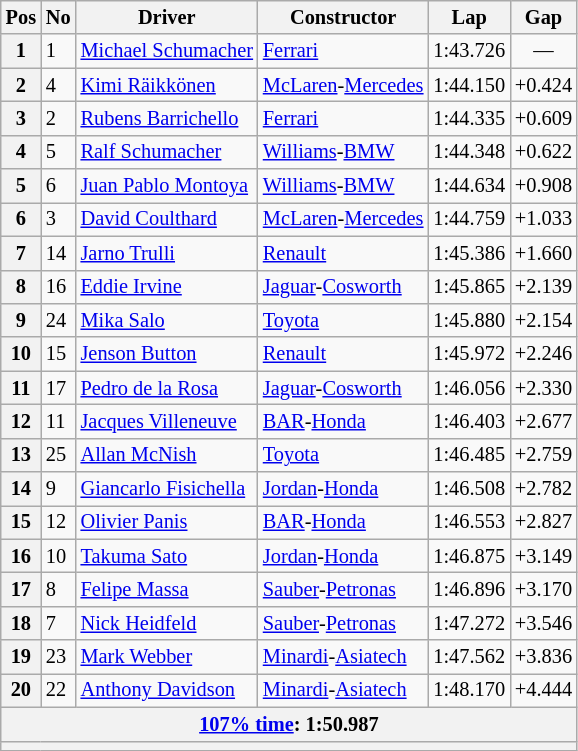<table class="wikitable sortable" style="font-size:85%;">
<tr>
<th>Pos</th>
<th>No</th>
<th>Driver</th>
<th>Constructor</th>
<th>Lap</th>
<th>Gap</th>
</tr>
<tr>
<th>1</th>
<td>1</td>
<td> <a href='#'>Michael Schumacher</a></td>
<td><a href='#'>Ferrari</a></td>
<td>1:43.726</td>
<td align="center">—</td>
</tr>
<tr>
<th>2</th>
<td>4</td>
<td> <a href='#'>Kimi Räikkönen</a></td>
<td><a href='#'>McLaren</a>-<a href='#'>Mercedes</a></td>
<td>1:44.150</td>
<td>+0.424</td>
</tr>
<tr>
<th>3</th>
<td>2</td>
<td> <a href='#'>Rubens Barrichello</a></td>
<td><a href='#'>Ferrari</a></td>
<td>1:44.335</td>
<td>+0.609</td>
</tr>
<tr>
<th>4</th>
<td>5</td>
<td> <a href='#'>Ralf Schumacher</a></td>
<td><a href='#'>Williams</a>-<a href='#'>BMW</a></td>
<td>1:44.348</td>
<td>+0.622</td>
</tr>
<tr>
<th>5</th>
<td>6</td>
<td> <a href='#'>Juan Pablo Montoya</a></td>
<td><a href='#'>Williams</a>-<a href='#'>BMW</a></td>
<td>1:44.634</td>
<td>+0.908</td>
</tr>
<tr>
<th>6</th>
<td>3</td>
<td> <a href='#'>David Coulthard</a></td>
<td><a href='#'>McLaren</a>-<a href='#'>Mercedes</a></td>
<td>1:44.759</td>
<td>+1.033</td>
</tr>
<tr>
<th>7</th>
<td>14</td>
<td> <a href='#'>Jarno Trulli</a></td>
<td><a href='#'>Renault</a></td>
<td>1:45.386</td>
<td>+1.660</td>
</tr>
<tr>
<th>8</th>
<td>16</td>
<td> <a href='#'>Eddie Irvine</a></td>
<td><a href='#'>Jaguar</a>-<a href='#'>Cosworth</a></td>
<td>1:45.865</td>
<td>+2.139</td>
</tr>
<tr>
<th>9</th>
<td>24</td>
<td> <a href='#'>Mika Salo</a></td>
<td><a href='#'>Toyota</a></td>
<td>1:45.880</td>
<td>+2.154</td>
</tr>
<tr>
<th>10</th>
<td>15</td>
<td> <a href='#'>Jenson Button</a></td>
<td><a href='#'>Renault</a></td>
<td>1:45.972</td>
<td>+2.246</td>
</tr>
<tr>
<th>11</th>
<td>17</td>
<td> <a href='#'>Pedro de la Rosa</a></td>
<td><a href='#'>Jaguar</a>-<a href='#'>Cosworth</a></td>
<td>1:46.056</td>
<td>+2.330</td>
</tr>
<tr>
<th>12</th>
<td>11</td>
<td> <a href='#'>Jacques Villeneuve</a></td>
<td><a href='#'>BAR</a>-<a href='#'>Honda</a></td>
<td>1:46.403</td>
<td>+2.677</td>
</tr>
<tr>
<th>13</th>
<td>25</td>
<td> <a href='#'>Allan McNish</a></td>
<td><a href='#'>Toyota</a></td>
<td>1:46.485</td>
<td>+2.759</td>
</tr>
<tr>
<th>14</th>
<td>9</td>
<td> <a href='#'>Giancarlo Fisichella</a></td>
<td><a href='#'>Jordan</a>-<a href='#'>Honda</a></td>
<td>1:46.508</td>
<td>+2.782</td>
</tr>
<tr>
<th>15</th>
<td>12</td>
<td> <a href='#'>Olivier Panis</a></td>
<td><a href='#'>BAR</a>-<a href='#'>Honda</a></td>
<td>1:46.553</td>
<td>+2.827</td>
</tr>
<tr>
<th>16</th>
<td>10</td>
<td> <a href='#'>Takuma Sato</a></td>
<td><a href='#'>Jordan</a>-<a href='#'>Honda</a></td>
<td>1:46.875</td>
<td>+3.149</td>
</tr>
<tr>
<th>17</th>
<td>8</td>
<td> <a href='#'>Felipe Massa</a></td>
<td><a href='#'>Sauber</a>-<a href='#'>Petronas</a></td>
<td>1:46.896</td>
<td>+3.170</td>
</tr>
<tr>
<th>18</th>
<td>7</td>
<td> <a href='#'>Nick Heidfeld</a></td>
<td><a href='#'>Sauber</a>-<a href='#'>Petronas</a></td>
<td>1:47.272</td>
<td>+3.546</td>
</tr>
<tr>
<th>19</th>
<td>23</td>
<td> <a href='#'>Mark Webber</a></td>
<td><a href='#'>Minardi</a>-<a href='#'>Asiatech</a></td>
<td>1:47.562</td>
<td>+3.836</td>
</tr>
<tr>
<th>20</th>
<td>22</td>
<td> <a href='#'>Anthony Davidson</a></td>
<td><a href='#'>Minardi</a>-<a href='#'>Asiatech</a></td>
<td>1:48.170</td>
<td>+4.444</td>
</tr>
<tr>
<th colspan="6"><a href='#'>107% time</a>: 1:50.987</th>
</tr>
<tr>
<th colspan="6"></th>
</tr>
</table>
